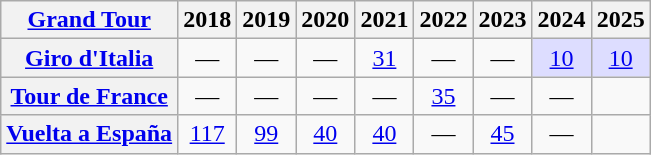<table class="wikitable plainrowheaders">
<tr>
<th scope="col"><a href='#'>Grand Tour</a></th>
<th scope="col">2018</th>
<th scope="col">2019</th>
<th scope="col">2020</th>
<th scope="col">2021</th>
<th scope="col">2022</th>
<th scope="col">2023</th>
<th scope="col">2024</th>
<th scope="col">2025</th>
</tr>
<tr style="text-align:center;">
<th scope="row"> <a href='#'>Giro d'Italia</a></th>
<td>—</td>
<td>—</td>
<td>—</td>
<td><a href='#'>31</a></td>
<td>—</td>
<td>—</td>
<td style="background:#ddf;"><a href='#'>10</a></td>
<td style="background:#ddf;"><a href='#'>10</a></td>
</tr>
<tr style="text-align:center;">
<th scope="row"> <a href='#'>Tour de France</a></th>
<td>—</td>
<td>—</td>
<td>—</td>
<td>—</td>
<td><a href='#'>35</a></td>
<td>—</td>
<td>—</td>
<td></td>
</tr>
<tr style="text-align:center;">
<th scope="row"> <a href='#'>Vuelta a España</a></th>
<td><a href='#'>117</a></td>
<td><a href='#'>99</a></td>
<td><a href='#'>40</a></td>
<td><a href='#'>40</a></td>
<td>—</td>
<td><a href='#'>45</a></td>
<td>—</td>
<td></td>
</tr>
</table>
